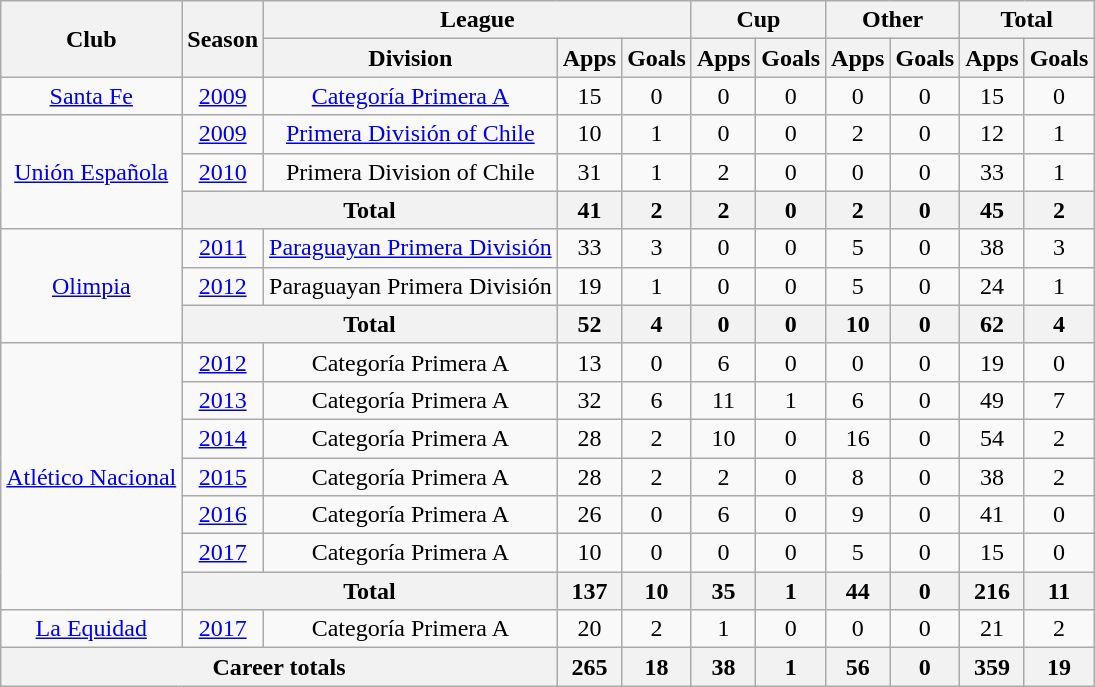<table class="wikitable" style="text-align: center">
<tr>
<th rowspan="2">Club</th>
<th rowspan="2">Season</th>
<th colspan="3">League</th>
<th colspan="2">Cup</th>
<th colspan="2">Other</th>
<th colspan="2">Total</th>
</tr>
<tr>
<th>Division</th>
<th>Apps</th>
<th>Goals</th>
<th>Apps</th>
<th>Goals</th>
<th>Apps</th>
<th>Goals</th>
<th>Apps</th>
<th>Goals</th>
</tr>
<tr>
<td><a href='#'>Santa Fe</a></td>
<td><a href='#'>2009</a></td>
<td><a href='#'>Categoría Primera A</a></td>
<td>15</td>
<td>0</td>
<td>0</td>
<td>0</td>
<td>0</td>
<td>0</td>
<td>15</td>
<td>0</td>
</tr>
<tr>
<td rowspan="3"><a href='#'>Unión Española</a></td>
<td><a href='#'>2009</a></td>
<td><a href='#'>Primera División of Chile</a></td>
<td>10</td>
<td>1</td>
<td>0</td>
<td>0</td>
<td>2</td>
<td>0</td>
<td>12</td>
<td>1</td>
</tr>
<tr>
<td><a href='#'>2010</a></td>
<td>Primera Division of Chile</td>
<td>31</td>
<td>1</td>
<td>2</td>
<td>0</td>
<td>0</td>
<td>0</td>
<td>33</td>
<td>1</td>
</tr>
<tr>
<th colspan="2">Total</th>
<th>41</th>
<th>2</th>
<th>2</th>
<th>0</th>
<th>2</th>
<th>0</th>
<th>45</th>
<th>2</th>
</tr>
<tr>
<td rowspan="3"><a href='#'>Olimpia</a></td>
<td><a href='#'>2011</a></td>
<td><a href='#'>Paraguayan Primera División</a></td>
<td>33</td>
<td>3</td>
<td>0</td>
<td>0</td>
<td>5</td>
<td>0</td>
<td>38</td>
<td>3</td>
</tr>
<tr>
<td><a href='#'>2012</a></td>
<td>Paraguayan Primera División</td>
<td>19</td>
<td>1</td>
<td>0</td>
<td>0</td>
<td>5</td>
<td>0</td>
<td>24</td>
<td>1</td>
</tr>
<tr>
<th colspan="2">Total</th>
<th>52</th>
<th>4</th>
<th>0</th>
<th>0</th>
<th>10</th>
<th>0</th>
<th>62</th>
<th>4</th>
</tr>
<tr>
<td rowspan="7"><a href='#'>Atlético Nacional</a></td>
<td><a href='#'>2012</a></td>
<td>Categoría Primera A</td>
<td>13</td>
<td>0</td>
<td>6</td>
<td>0</td>
<td>0</td>
<td>0</td>
<td>19</td>
<td>0</td>
</tr>
<tr>
<td><a href='#'>2013</a></td>
<td>Categoría Primera A</td>
<td>32</td>
<td>6</td>
<td>11</td>
<td>1</td>
<td>6</td>
<td>0</td>
<td>49</td>
<td>7</td>
</tr>
<tr>
<td><a href='#'>2014</a></td>
<td>Categoría Primera A</td>
<td>28</td>
<td>2</td>
<td>10</td>
<td>0</td>
<td>16</td>
<td>0</td>
<td>54</td>
<td>2</td>
</tr>
<tr>
<td><a href='#'>2015</a></td>
<td>Categoría Primera A</td>
<td>28</td>
<td>2</td>
<td>2</td>
<td>0</td>
<td>8</td>
<td>0</td>
<td>38</td>
<td>2</td>
</tr>
<tr>
<td><a href='#'>2016</a></td>
<td>Categoría Primera A</td>
<td>26</td>
<td>0</td>
<td>6</td>
<td>0</td>
<td>9</td>
<td>0</td>
<td>41</td>
<td>0</td>
</tr>
<tr>
<td><a href='#'>2017</a></td>
<td>Categoría Primera A</td>
<td>10</td>
<td>0</td>
<td>0</td>
<td>0</td>
<td>5</td>
<td>0</td>
<td>15</td>
<td>0</td>
</tr>
<tr>
<th colspan="2">Total</th>
<th>137</th>
<th>10</th>
<th>35</th>
<th>1</th>
<th>44</th>
<th>0</th>
<th>216</th>
<th>11</th>
</tr>
<tr>
<td><a href='#'>La Equidad</a></td>
<td><a href='#'>2017</a></td>
<td>Categoría Primera A</td>
<td>20</td>
<td>2</td>
<td>1</td>
<td>0</td>
<td>0</td>
<td>0</td>
<td>21</td>
<td>2</td>
</tr>
<tr>
<th colspan="3">Career totals</th>
<th>265</th>
<th>18</th>
<th>38</th>
<th>1</th>
<th>56</th>
<th>0</th>
<th>359</th>
<th>19</th>
</tr>
</table>
